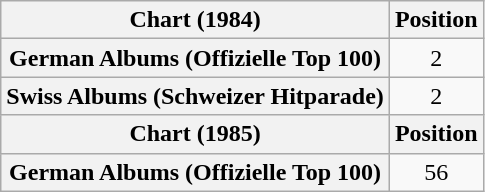<table class="wikitable plainrowheaders" style="text-align:center">
<tr>
<th scope="col">Chart (1984)</th>
<th scope="col">Position</th>
</tr>
<tr>
<th scope="row">German Albums (Offizielle Top 100)</th>
<td>2</td>
</tr>
<tr>
<th scope="row">Swiss Albums (Schweizer Hitparade)</th>
<td>2</td>
</tr>
<tr>
<th scope="col">Chart (1985)</th>
<th scope="col">Position</th>
</tr>
<tr>
<th scope="row">German Albums (Offizielle Top 100)</th>
<td>56</td>
</tr>
</table>
